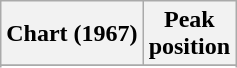<table class="wikitable sortable plainrowheaders" style="text-align:center">
<tr>
<th scope="col">Chart (1967)</th>
<th scope="col">Peak<br> position</th>
</tr>
<tr>
</tr>
<tr>
</tr>
</table>
